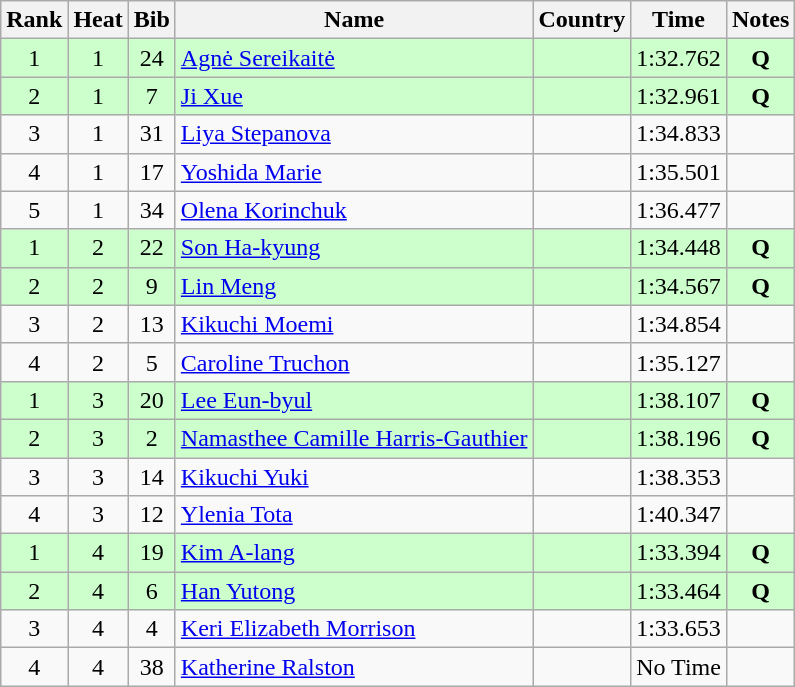<table class="wikitable sortable" style="text-align:center">
<tr>
<th>Rank</th>
<th>Heat</th>
<th>Bib</th>
<th>Name</th>
<th>Country</th>
<th>Time</th>
<th>Notes</th>
</tr>
<tr bgcolor=ccffcc>
<td>1</td>
<td>1</td>
<td>24</td>
<td align=left><a href='#'>Agnė Sereikaitė</a></td>
<td align=left></td>
<td>1:32.762</td>
<td><strong>Q</strong></td>
</tr>
<tr bgcolor=ccffcc>
<td>2</td>
<td>1</td>
<td>7</td>
<td align=left><a href='#'>Ji Xue</a></td>
<td align=left></td>
<td>1:32.961</td>
<td><strong>Q</strong></td>
</tr>
<tr>
<td>3</td>
<td>1</td>
<td>31</td>
<td align=left><a href='#'>Liya Stepanova</a></td>
<td align=left></td>
<td>1:34.833</td>
<td></td>
</tr>
<tr>
<td>4</td>
<td>1</td>
<td>17</td>
<td align=left><a href='#'>Yoshida Marie</a></td>
<td align=left></td>
<td>1:35.501</td>
<td></td>
</tr>
<tr>
<td>5</td>
<td>1</td>
<td>34</td>
<td align=left><a href='#'>Olena Korinchuk</a></td>
<td align=left></td>
<td>1:36.477</td>
<td></td>
</tr>
<tr bgcolor=ccffcc>
<td>1</td>
<td>2</td>
<td>22</td>
<td align=left><a href='#'>Son Ha-kyung</a></td>
<td align=left></td>
<td>1:34.448</td>
<td><strong>Q</strong></td>
</tr>
<tr bgcolor=ccffcc>
<td>2</td>
<td>2</td>
<td>9</td>
<td align=left><a href='#'>Lin Meng</a></td>
<td align=left></td>
<td>1:34.567</td>
<td><strong>Q</strong></td>
</tr>
<tr>
<td>3</td>
<td>2</td>
<td>13</td>
<td align=left><a href='#'>Kikuchi Moemi</a></td>
<td align=left></td>
<td>1:34.854</td>
<td></td>
</tr>
<tr>
<td>4</td>
<td>2</td>
<td>5</td>
<td align=left><a href='#'>Caroline Truchon</a></td>
<td align=left></td>
<td>1:35.127</td>
<td></td>
</tr>
<tr bgcolor=ccffcc>
<td>1</td>
<td>3</td>
<td>20</td>
<td align=left><a href='#'>Lee Eun-byul</a></td>
<td align=left></td>
<td>1:38.107</td>
<td><strong>Q</strong></td>
</tr>
<tr bgcolor=ccffcc>
<td>2</td>
<td>3</td>
<td>2</td>
<td align=left><a href='#'>Namasthee Camille Harris-Gauthier</a></td>
<td align=left></td>
<td>1:38.196</td>
<td><strong>Q</strong></td>
</tr>
<tr>
<td>3</td>
<td>3</td>
<td>14</td>
<td align=left><a href='#'>Kikuchi Yuki</a></td>
<td align=left></td>
<td>1:38.353</td>
<td></td>
</tr>
<tr>
<td>4</td>
<td>3</td>
<td>12</td>
<td align=left><a href='#'>Ylenia Tota</a></td>
<td align=left></td>
<td>1:40.347</td>
<td></td>
</tr>
<tr bgcolor=ccffcc>
<td>1</td>
<td>4</td>
<td>19</td>
<td align=left><a href='#'>Kim A-lang</a></td>
<td align=left></td>
<td>1:33.394</td>
<td><strong>Q</strong></td>
</tr>
<tr bgcolor=ccffcc>
<td>2</td>
<td>4</td>
<td>6</td>
<td align=left><a href='#'>Han Yutong</a></td>
<td align=left></td>
<td>1:33.464</td>
<td><strong>Q</strong></td>
</tr>
<tr>
<td>3</td>
<td>4</td>
<td>4</td>
<td align=left><a href='#'>Keri Elizabeth Morrison</a></td>
<td align=left></td>
<td>1:33.653</td>
<td></td>
</tr>
<tr>
<td>4</td>
<td>4</td>
<td>38</td>
<td align=left><a href='#'>Katherine Ralston</a></td>
<td align=left></td>
<td>No Time</td>
<td></td>
</tr>
</table>
